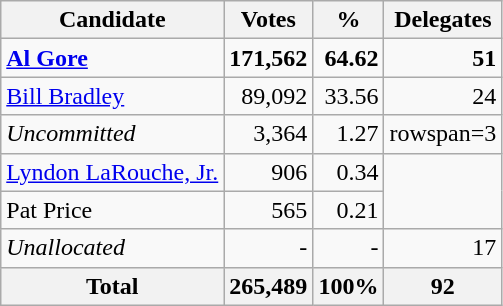<table class="wikitable sortable" style="text-align:right;">
<tr>
<th>Candidate</th>
<th>Votes</th>
<th>%</th>
<th>Delegates</th>
</tr>
<tr>
<td style="text-align:left;" data-sort-value="Gore, Al"><strong><a href='#'>Al Gore</a></strong></td>
<td><strong>171,562</strong></td>
<td><strong>64.62</strong></td>
<td><strong>51</strong></td>
</tr>
<tr>
<td style="text-align:left;" data-sort-value="Bradley, Bill"><a href='#'>Bill Bradley</a></td>
<td>89,092</td>
<td>33.56</td>
<td>24</td>
</tr>
<tr>
<td style="text-align:left;" data-sort-value="ZZZ"><em>Uncommitted</em></td>
<td>3,364</td>
<td>1.27</td>
<td>rowspan=3 </td>
</tr>
<tr>
<td style="text-align:left;" data-sort-value="LaRouche, Jr., Lyndon"><a href='#'>Lyndon LaRouche, Jr.</a></td>
<td>906</td>
<td>0.34</td>
</tr>
<tr>
<td style="text-align:left;" data-sort-value="Price, Pat">Pat Price</td>
<td>565</td>
<td>0.21</td>
</tr>
<tr>
<td style="text-align:left;" data-sort-value="ZZZ"><em>Unallocated</em></td>
<td>-</td>
<td>-</td>
<td>17</td>
</tr>
<tr>
<th>Total</th>
<th>265,489</th>
<th>100%</th>
<th>92</th>
</tr>
</table>
